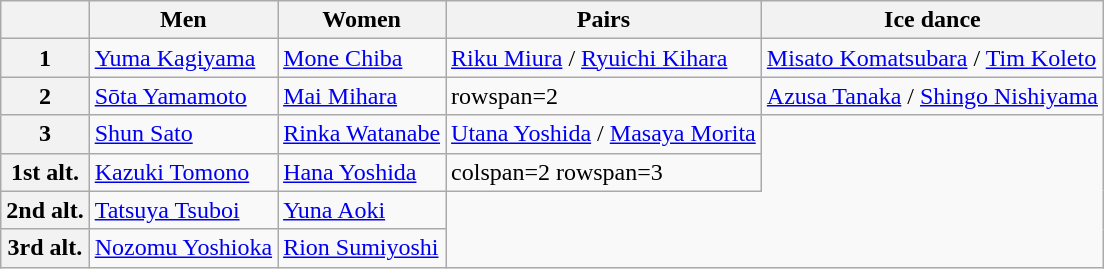<table class="wikitable">
<tr>
<th></th>
<th>Men</th>
<th>Women</th>
<th>Pairs</th>
<th>Ice dance</th>
</tr>
<tr>
<th>1</th>
<td><a href='#'>Yuma Kagiyama</a></td>
<td><a href='#'>Mone Chiba</a></td>
<td><a href='#'>Riku Miura</a> / <a href='#'>Ryuichi Kihara</a></td>
<td><a href='#'>Misato Komatsubara</a> / <a href='#'>Tim Koleto</a></td>
</tr>
<tr>
<th>2</th>
<td><a href='#'>Sōta Yamamoto</a></td>
<td><a href='#'>Mai Mihara</a></td>
<td>rowspan=2 </td>
<td><a href='#'>Azusa Tanaka</a> / <a href='#'>Shingo Nishiyama</a></td>
</tr>
<tr>
<th>3</th>
<td><a href='#'>Shun Sato</a></td>
<td><a href='#'>Rinka Watanabe</a></td>
<td><a href='#'>Utana Yoshida</a> / <a href='#'>Masaya Morita</a></td>
</tr>
<tr>
<th>1st alt.</th>
<td><a href='#'>Kazuki Tomono</a></td>
<td><a href='#'>Hana Yoshida</a></td>
<td>colspan=2 rowspan=3 </td>
</tr>
<tr>
<th>2nd alt.</th>
<td><a href='#'>Tatsuya Tsuboi</a></td>
<td><a href='#'>Yuna Aoki</a></td>
</tr>
<tr>
<th>3rd alt.</th>
<td><a href='#'>Nozomu Yoshioka</a></td>
<td><a href='#'>Rion Sumiyoshi</a></td>
</tr>
</table>
